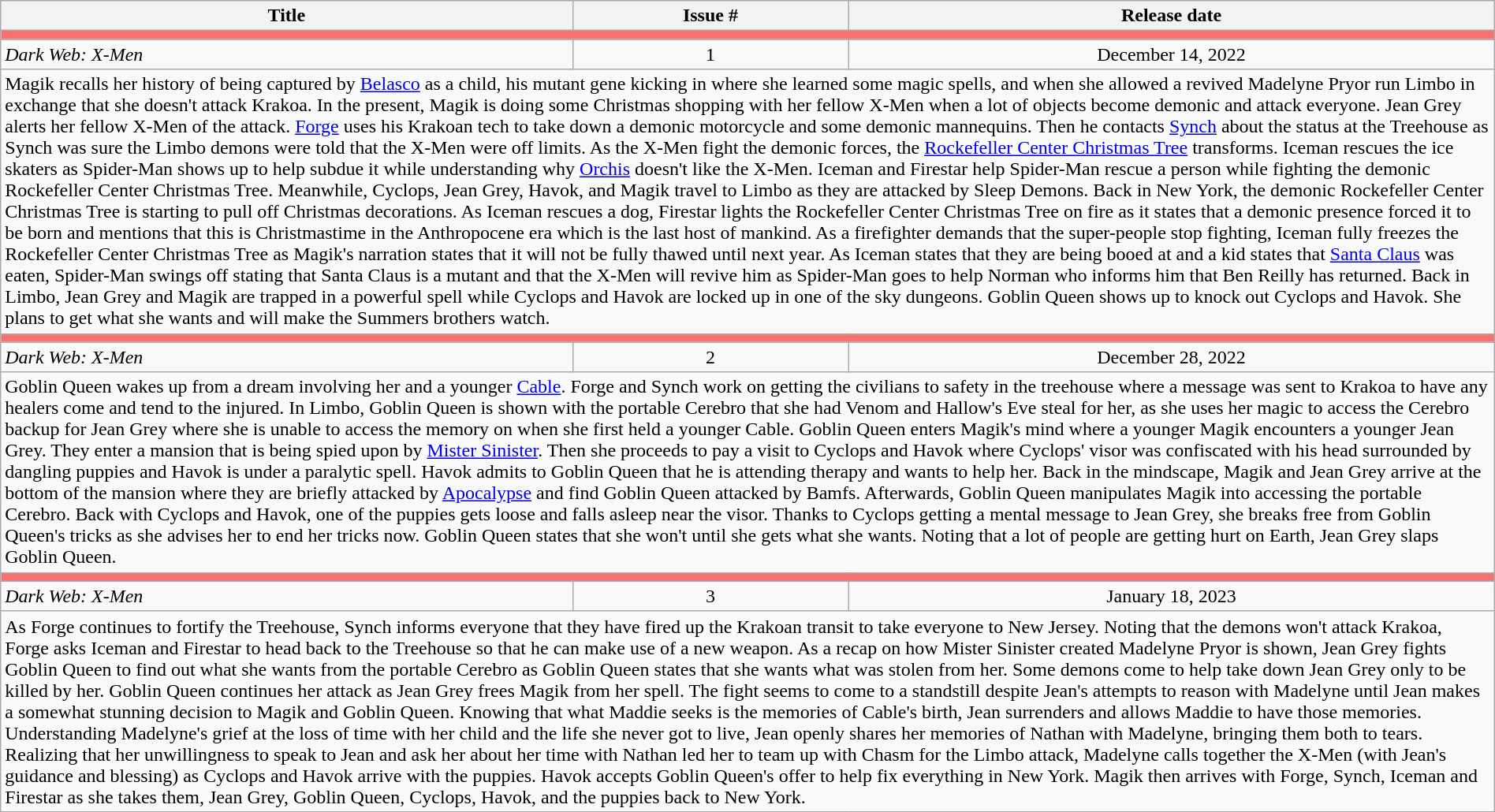<table class="wikitable" style="width:100%;">
<tr>
<th>Title</th>
<th>Issue #</th>
<th>Release date</th>
</tr>
<tr>
<td colspan="6" style="background:#fa706e;"></td>
</tr>
<tr>
<td><em>Dark Web: X-Men</em></td>
<td style="text-align:center;">1</td>
<td style="text-align:center;">December 14, 2022</td>
</tr>
<tr>
<td colspan="6">Magik recalls her history of being captured by <a href='#'>Belasco</a> as a child, his mutant gene kicking in where she learned some magic spells, and when she allowed a revived Madelyne Pryor run Limbo in exchange that she doesn't attack Krakoa. In the present, Magik is doing some Christmas shopping with her fellow X-Men when a lot of objects become demonic and attack everyone. Jean Grey alerts her fellow X-Men of the attack. <a href='#'>Forge</a> uses his Krakoan tech to take down a demonic motorcycle and some demonic mannequins. Then he contacts <a href='#'>Synch</a> about the status at the Treehouse as Synch was sure the Limbo demons were told that the X-Men were off limits. As the X-Men fight the demonic forces, the <a href='#'>Rockefeller Center Christmas Tree</a> transforms. Iceman rescues the ice skaters as Spider-Man shows up to help subdue it while understanding why <a href='#'>Orchis</a> doesn't like the X-Men. Iceman and Firestar help Spider-Man rescue a person while fighting the demonic Rockefeller Center Christmas Tree. Meanwhile, Cyclops, Jean Grey, Havok, and Magik travel to Limbo as they are attacked by Sleep Demons. Back in New York, the demonic Rockefeller Center Christmas Tree is starting to pull off Christmas decorations. As Iceman rescues a dog, Firestar lights the Rockefeller Center Christmas Tree on fire as it states that a demonic presence forced it to be born and mentions that this is Christmastime in the Anthropocene era which is the last host of mankind. As a firefighter demands that the super-people stop fighting, Iceman fully freezes the Rockefeller Center Christmas Tree as Magik's narration states that it will not be fully thawed until next year. As Iceman states that they are being booed at and a kid states that <a href='#'>Santa Claus</a> was eaten, Spider-Man swings off stating that Santa Claus is a mutant and that the X-Men will revive him as Spider-Man goes to help Norman who informs him that Ben Reilly has returned. Back in Limbo, Jean Grey and Magik are trapped in a powerful spell while Cyclops and Havok are locked up in one of the sky dungeons. Goblin Queen shows up to knock out Cyclops and Havok. She plans to get what she wants and will make the Summers brothers watch.</td>
</tr>
<tr>
<td colspan="6" style="background:#fa706e;"></td>
</tr>
<tr>
<td><em>Dark Web: X-Men</em></td>
<td style="text-align:center;">2</td>
<td style="text-align:center;">December 28, 2022</td>
</tr>
<tr>
<td colspan="6">Goblin Queen wakes up from a dream involving her and a younger <a href='#'>Cable</a>. Forge and Synch work on getting the civilians to safety in the treehouse where a message was sent to Krakoa to have any healers come and tend to the injured. In Limbo, Goblin Queen is shown with the portable Cerebro that she had Venom and Hallow's Eve steal for her, as she uses her magic to access the Cerebro backup for Jean Grey where she is unable to access the memory on when she first held a younger Cable. Goblin Queen enters Magik's mind where a younger Magik encounters a younger Jean Grey. They enter a mansion that is being spied upon by <a href='#'>Mister Sinister</a>. Then she proceeds to pay a visit to Cyclops and Havok where Cyclops' visor was confiscated with his head surrounded by dangling puppies and Havok is under a paralytic spell. Havok admits to Goblin Queen that he is attending therapy and wants to help her. Back in the mindscape, Magik and Jean Grey arrive at the bottom of the mansion where they are briefly attacked by <a href='#'>Apocalypse</a> and find Goblin Queen attacked by Bamfs. Afterwards, Goblin Queen manipulates Magik into accessing the portable Cerebro. Back with Cyclops and Havok, one of the puppies gets loose and falls asleep near the visor. Thanks to Cyclops getting a mental message to Jean Grey, she breaks free from Goblin Queen's tricks as she advises her to end her tricks now. Goblin Queen states that she won't until she gets what she wants. Noting that a lot of people are getting hurt on Earth, Jean Grey slaps Goblin Queen.</td>
</tr>
<tr>
<td colspan="6" style="background:#fa706e;"></td>
</tr>
<tr>
<td><em>Dark Web: X-Men</em></td>
<td style="text-align:center;">3</td>
<td style="text-align:center;">January 18, 2023</td>
</tr>
<tr>
<td colspan="6">As Forge continues to fortify the Treehouse, Synch informs everyone that they have fired up the Krakoan transit to take everyone to New Jersey. Noting that the demons won't attack Krakoa, Forge asks Iceman and Firestar to head back to the Treehouse so that he can make use of a new weapon. As a recap on how Mister Sinister created Madelyne Pryor is shown, Jean Grey fights Goblin Queen to find out what she wants from the portable Cerebro as Goblin Queen states that she wants what was stolen from her. Some demons come to help take down Jean Grey only to be killed by her. Goblin Queen continues her attack as Jean Grey frees Magik from her spell. The fight seems to come to a standstill despite Jean's attempts to reason with Madelyne until Jean makes a somewhat stunning decision to Magik and Goblin Queen. Knowing that what Maddie seeks is the memories of Cable's birth, Jean surrenders and allows Maddie to have those memories. Understanding Madelyne's grief at the loss of time with her child and the life she never got to live, Jean openly shares her memories of Nathan with Madelyne, bringing them both to tears. Realizing that her unwillingness to speak to Jean and ask her about her time with Nathan led her to team up with Chasm for the Limbo attack, Madelyne calls together the X-Men (with Jean's guidance and blessing) as Cyclops and Havok arrive with the puppies. Havok accepts Goblin Queen's offer to help fix everything in New York. Magik then arrives with Forge, Synch, Iceman and Firestar as she takes them, Jean Grey, Goblin Queen, Cyclops, Havok, and the puppies back to New York.</td>
</tr>
</table>
